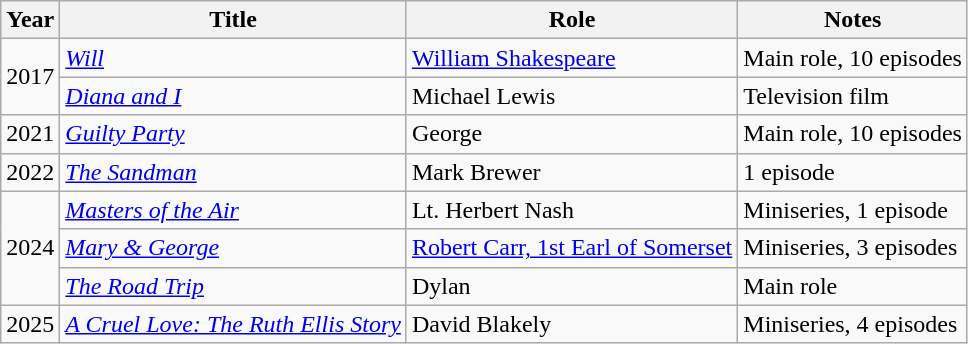<table class="wikitable sortable">
<tr>
<th>Year</th>
<th>Title</th>
<th>Role</th>
<th class="unsortable">Notes</th>
</tr>
<tr>
<td rowspan="2">2017</td>
<td><em><a href='#'>Will</a></em></td>
<td><a href='#'>William Shakespeare</a></td>
<td>Main role, 10 episodes</td>
</tr>
<tr>
<td><em><a href='#'>Diana and I</a></em></td>
<td>Michael Lewis</td>
<td>Television film</td>
</tr>
<tr>
<td>2021</td>
<td><em><a href='#'>Guilty Party</a></em></td>
<td>George</td>
<td>Main role, 10 episodes</td>
</tr>
<tr>
<td>2022</td>
<td><em><a href='#'>The Sandman</a></em></td>
<td>Mark Brewer</td>
<td>1 episode</td>
</tr>
<tr>
<td rowspan="3">2024</td>
<td><em><a href='#'>Masters of the Air</a></em></td>
<td>Lt. Herbert Nash</td>
<td>Miniseries, 1 episode</td>
</tr>
<tr>
<td><em><a href='#'>Mary & George</a></em></td>
<td><a href='#'>Robert Carr, 1st Earl of Somerset</a></td>
<td>Miniseries, 3 episodes</td>
</tr>
<tr>
<td><em><a href='#'>The Road Trip</a></em></td>
<td>Dylan</td>
<td>Main role</td>
</tr>
<tr>
<td rowspan= "4">2025</td>
<td><em><a href='#'>A Cruel Love: The Ruth Ellis Story</a></em></td>
<td>David Blakely</td>
<td>Miniseries, 4 episodes</td>
</tr>
</table>
